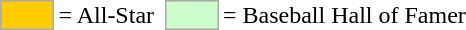<table>
<tr>
<td style="background-color:#FFCC00; border:1px solid #aaaaaa; width:2em;"></td>
<td>= All-Star</td>
<td></td>
<td style="background-color:#CCFFCC; border:1px solid #aaaaaa; width:2em;"></td>
<td>= Baseball Hall of Famer</td>
</tr>
</table>
